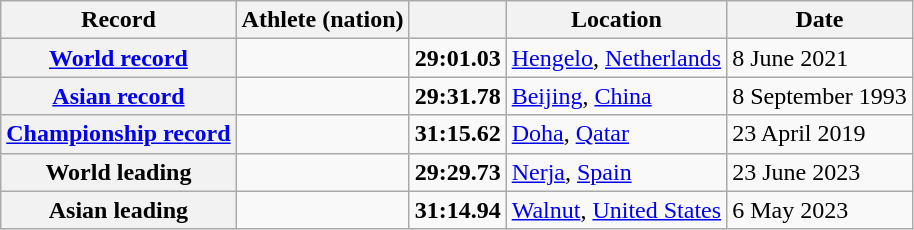<table class="wikitable">
<tr>
<th scope="col">Record</th>
<th scope="col">Athlete (nation)</th>
<th scope="col"></th>
<th scope="col">Location</th>
<th scope="col">Date</th>
</tr>
<tr>
<th scope="row"><a href='#'>World record</a></th>
<td></td>
<td align="center"><strong>29:01.03</strong></td>
<td><a href='#'>Hengelo</a>, <a href='#'>Netherlands</a></td>
<td>8 June 2021</td>
</tr>
<tr>
<th scope="row"><a href='#'>Asian record</a></th>
<td></td>
<td align="center"><strong>29:31.78</strong></td>
<td><a href='#'>Beijing</a>, <a href='#'>China</a></td>
<td>8 September 1993</td>
</tr>
<tr>
<th><a href='#'>Championship record</a></th>
<td></td>
<td align="center"><strong>31:15.62</strong></td>
<td><a href='#'>Doha</a>, <a href='#'>Qatar</a></td>
<td>23 April 2019</td>
</tr>
<tr>
<th scope="row">World leading</th>
<td></td>
<td align="center"><strong>29:29.73</strong></td>
<td><a href='#'>Nerja</a>, <a href='#'>Spain</a></td>
<td>23 June 2023</td>
</tr>
<tr>
<th scope="row">Asian leading</th>
<td></td>
<td align="center"><strong>31:14.94</strong></td>
<td><a href='#'>Walnut</a>, <a href='#'>United States</a></td>
<td>6 May 2023</td>
</tr>
</table>
